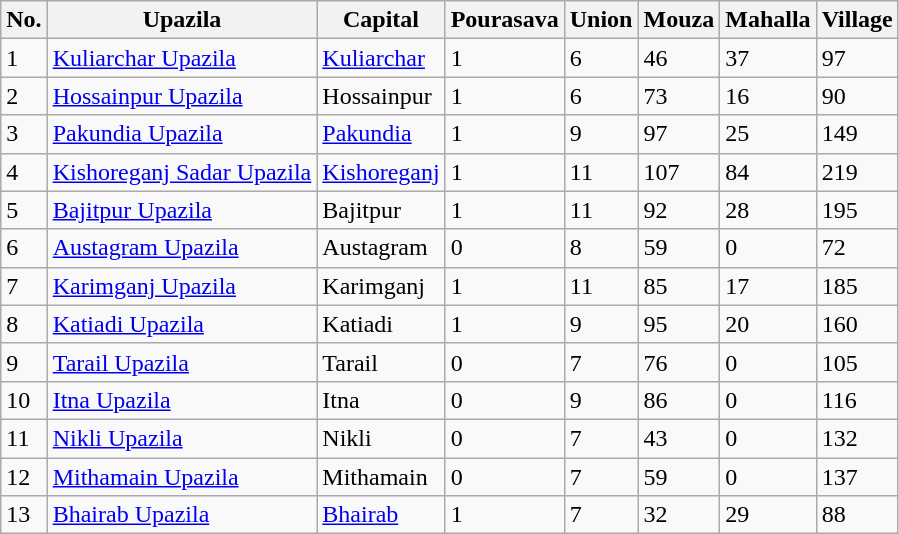<table class="wikitable">
<tr>
<th>No.</th>
<th>Upazila</th>
<th>Capital</th>
<th>Pourasava</th>
<th>Union</th>
<th>Mouza</th>
<th>Mahalla</th>
<th>Village</th>
</tr>
<tr>
<td>1</td>
<td><a href='#'>Kuliarchar Upazila</a></td>
<td><a href='#'>Kuliarchar </a></td>
<td>1</td>
<td>6</td>
<td>46</td>
<td>37</td>
<td>97</td>
</tr>
<tr>
<td>2</td>
<td><a href='#'>Hossainpur Upazila</a></td>
<td>Hossainpur</td>
<td>1</td>
<td>6</td>
<td>73</td>
<td>16</td>
<td>90</td>
</tr>
<tr>
<td>3</td>
<td><a href='#'>Pakundia Upazila</a></td>
<td><a href='#'>Pakundia</a></td>
<td>1</td>
<td>9</td>
<td>97</td>
<td>25</td>
<td>149</td>
</tr>
<tr>
<td>4</td>
<td><a href='#'>Kishoreganj Sadar Upazila</a></td>
<td><a href='#'>Kishoreganj </a></td>
<td>1</td>
<td>11</td>
<td>107</td>
<td>84</td>
<td>219</td>
</tr>
<tr>
<td>5</td>
<td><a href='#'>Bajitpur Upazila</a></td>
<td>Bajitpur</td>
<td>1</td>
<td>11</td>
<td>92</td>
<td>28</td>
<td>195</td>
</tr>
<tr>
<td>6</td>
<td><a href='#'>Austagram Upazila</a></td>
<td>Austagram</td>
<td>0</td>
<td>8</td>
<td>59</td>
<td>0</td>
<td>72</td>
</tr>
<tr>
<td>7</td>
<td><a href='#'>Karimganj Upazila</a></td>
<td>Karimganj</td>
<td>1</td>
<td>11</td>
<td>85</td>
<td>17</td>
<td>185</td>
</tr>
<tr>
<td>8</td>
<td><a href='#'>Katiadi Upazila</a></td>
<td>Katiadi</td>
<td>1</td>
<td>9</td>
<td>95</td>
<td>20</td>
<td>160</td>
</tr>
<tr>
<td>9</td>
<td><a href='#'>Tarail Upazila</a></td>
<td>Tarail</td>
<td>0</td>
<td>7</td>
<td>76</td>
<td>0</td>
<td>105</td>
</tr>
<tr>
<td>10</td>
<td><a href='#'>Itna Upazila</a></td>
<td>Itna</td>
<td>0</td>
<td>9</td>
<td>86</td>
<td>0</td>
<td>116</td>
</tr>
<tr>
<td>11</td>
<td><a href='#'>Nikli Upazila</a></td>
<td>Nikli</td>
<td>0</td>
<td>7</td>
<td>43</td>
<td>0</td>
<td>132</td>
</tr>
<tr>
<td>12</td>
<td><a href='#'>Mithamain Upazila</a></td>
<td>Mithamain</td>
<td>0</td>
<td>7</td>
<td>59</td>
<td>0</td>
<td>137</td>
</tr>
<tr>
<td>13</td>
<td><a href='#'>Bhairab Upazila</a></td>
<td><a href='#'>Bhairab</a></td>
<td>1</td>
<td>7</td>
<td>32</td>
<td>29</td>
<td>88</td>
</tr>
</table>
